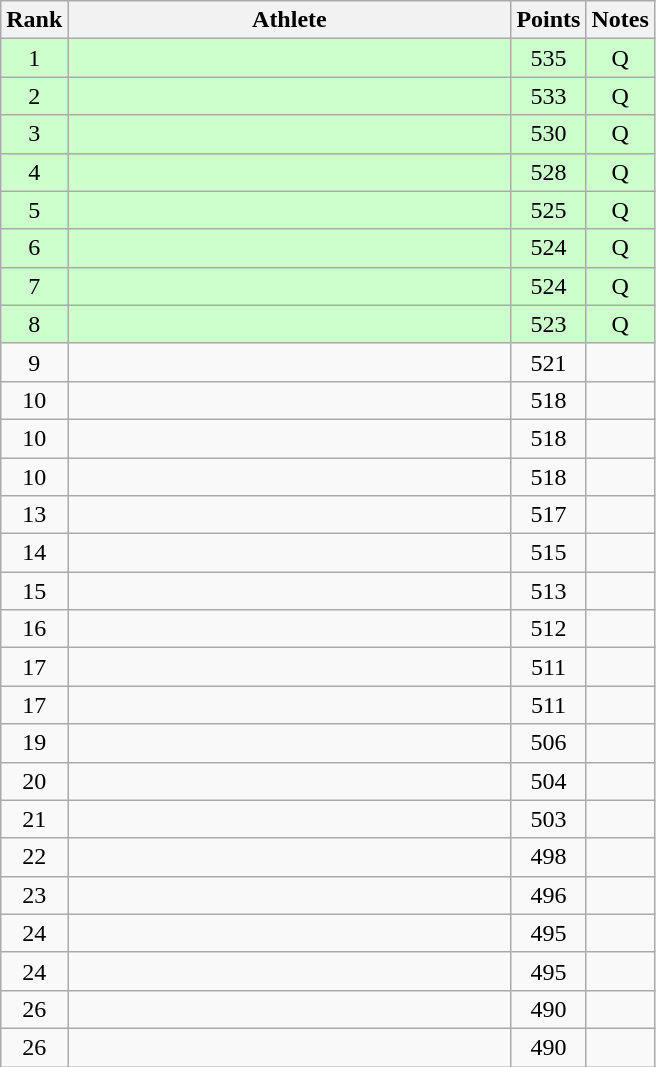<table class="wikitable" style="text-align:center">
<tr>
<th>Rank</th>
<th Style="width:18em">Athlete</th>
<th>Points</th>
<th>Notes</th>
</tr>
<tr style="background:#cfc">
<td>1</td>
<td style="text-align:left"></td>
<td>535</td>
<td>Q</td>
</tr>
<tr style="background:#cfc">
<td>2</td>
<td style="text-align:left"></td>
<td>533</td>
<td>Q</td>
</tr>
<tr style="background:#cfc">
<td>3</td>
<td style="text-align:left"></td>
<td>530</td>
<td>Q</td>
</tr>
<tr style="background:#cfc">
<td>4</td>
<td style="text-align:left"></td>
<td>528</td>
<td>Q</td>
</tr>
<tr style="background:#cfc">
<td>5</td>
<td style="text-align:left"></td>
<td>525</td>
<td>Q</td>
</tr>
<tr style="background:#cfc">
<td>6</td>
<td style="text-align:left"></td>
<td>524</td>
<td>Q</td>
</tr>
<tr style="background:#cfc">
<td>7</td>
<td style="text-align:left"></td>
<td>524</td>
<td>Q</td>
</tr>
<tr style="background:#cfc">
<td>8</td>
<td style="text-align:left"></td>
<td>523</td>
<td>Q</td>
</tr>
<tr>
<td>9</td>
<td style="text-align:left"></td>
<td>521</td>
<td></td>
</tr>
<tr>
<td>10</td>
<td style="text-align:left"></td>
<td>518</td>
<td></td>
</tr>
<tr>
<td>10</td>
<td style="text-align:left"></td>
<td>518</td>
<td></td>
</tr>
<tr>
<td>10</td>
<td style="text-align:left"></td>
<td>518</td>
<td></td>
</tr>
<tr>
<td>13</td>
<td style="text-align:left"></td>
<td>517</td>
<td></td>
</tr>
<tr>
<td>14</td>
<td style="text-align:left"></td>
<td>515</td>
<td></td>
</tr>
<tr>
<td>15</td>
<td style="text-align:left"></td>
<td>513</td>
<td></td>
</tr>
<tr>
<td>16</td>
<td style="text-align:left"></td>
<td>512</td>
<td></td>
</tr>
<tr>
<td>17</td>
<td style="text-align:left"></td>
<td>511</td>
<td></td>
</tr>
<tr>
<td>17</td>
<td style="text-align:left"></td>
<td>511</td>
<td></td>
</tr>
<tr>
<td>19</td>
<td style="text-align:left"></td>
<td>506</td>
<td></td>
</tr>
<tr>
<td>20</td>
<td style="text-align:left"></td>
<td>504</td>
<td></td>
</tr>
<tr>
<td>21</td>
<td style="text-align:left"></td>
<td>503</td>
<td></td>
</tr>
<tr>
<td>22</td>
<td style="text-align:left"></td>
<td>498</td>
<td></td>
</tr>
<tr>
<td>23</td>
<td style="text-align:left"></td>
<td>496</td>
<td></td>
</tr>
<tr>
<td>24</td>
<td style="text-align:left"></td>
<td>495</td>
<td></td>
</tr>
<tr>
<td>24</td>
<td style="text-align:left"></td>
<td>495</td>
<td></td>
</tr>
<tr>
<td>26</td>
<td style="text-align:left"></td>
<td>490</td>
<td></td>
</tr>
<tr>
<td>26</td>
<td style="text-align:left"></td>
<td>490</td>
<td></td>
</tr>
</table>
